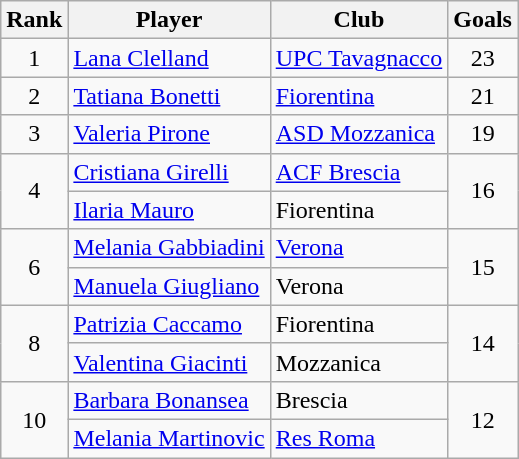<table class="wikitable" style="text-align:center">
<tr>
<th>Rank</th>
<th>Player</th>
<th>Club</th>
<th>Goals</th>
</tr>
<tr>
<td>1</td>
<td align="left"> <a href='#'>Lana Clelland</a></td>
<td align="left"><a href='#'>UPC Tavagnacco</a></td>
<td>23</td>
</tr>
<tr>
<td>2</td>
<td align="left"> <a href='#'>Tatiana Bonetti</a></td>
<td align="left"><a href='#'>Fiorentina</a></td>
<td>21</td>
</tr>
<tr>
<td>3</td>
<td align="left"> <a href='#'>Valeria Pirone</a></td>
<td align="left"><a href='#'>ASD Mozzanica</a></td>
<td>19</td>
</tr>
<tr>
<td rowspan=2>4</td>
<td align="left"> <a href='#'>Cristiana Girelli</a></td>
<td align="left"><a href='#'>ACF Brescia</a></td>
<td rowspan=2>16</td>
</tr>
<tr>
<td align="left"> <a href='#'>Ilaria Mauro</a></td>
<td align="left">Fiorentina</td>
</tr>
<tr>
<td rowspan=2>6</td>
<td align="left"> <a href='#'>Melania Gabbiadini</a></td>
<td align="left"><a href='#'>Verona</a></td>
<td rowspan=2>15</td>
</tr>
<tr>
<td align="left"> <a href='#'>Manuela Giugliano</a></td>
<td align="left">Verona</td>
</tr>
<tr>
<td rowspan=2>8</td>
<td align="left"> <a href='#'>Patrizia Caccamo</a></td>
<td align="left">Fiorentina</td>
<td rowspan=2>14</td>
</tr>
<tr>
<td align="left"> <a href='#'>Valentina Giacinti</a></td>
<td align="left">Mozzanica</td>
</tr>
<tr>
<td rowspan=2>10</td>
<td align="left"> <a href='#'>Barbara Bonansea</a></td>
<td align="left">Brescia</td>
<td rowspan=2>12</td>
</tr>
<tr>
<td align="left"> <a href='#'>Melania Martinovic</a></td>
<td align="left"><a href='#'>Res Roma</a></td>
</tr>
</table>
